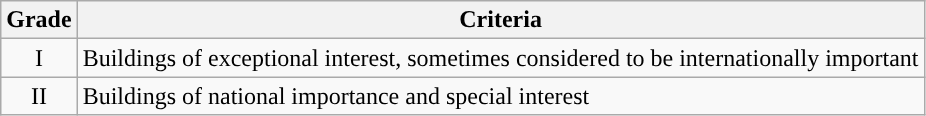<table class="wikitable">
<tr>
<th>Grade</th>
<th>Criteria</th>
</tr>
<tr>
<td align="center" >I</td>
<td>Buildings of exceptional interest, sometimes considered to be internationally important</td>
</tr>
<tr>
<td align="center" >II</td>
<td>Buildings of national importance and special interest</td>
</tr>
</table>
